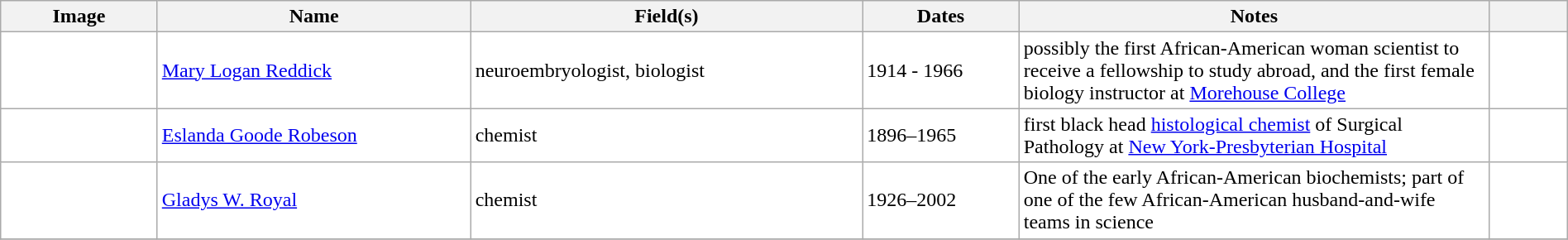<table class="wikitable sortable plainrowheaders" style="width:100%; background:#fff;">
<tr class="unsortable">
<th scope="col" class="unsortable">Image</th>
<th scope="col" style="width:20%;">Name</th>
<th scope="col" style="width:25%;">Field(s)</th>
<th scope="col" style="width:10%;">Dates</th>
<th scope="col" class="unsortable" style="width: 30%">Notes</th>
<th scope="col" class="unsortable" style="width: 5%"></th>
</tr>
<tr>
<td></td>
<td><a href='#'>Mary Logan Reddick</a></td>
<td>neuroembryologist, biologist</td>
<td>1914 - 1966</td>
<td>possibly the first African-American woman scientist to receive a fellowship to study abroad, and the first female biology instructor at <a href='#'>Morehouse College</a></td>
<td></td>
</tr>
<tr>
<td></td>
<td><a href='#'>Eslanda Goode Robeson</a></td>
<td>chemist</td>
<td>1896–1965</td>
<td>first black head <a href='#'>histological chemist</a> of Surgical Pathology at <a href='#'>New York-Presbyterian Hospital</a></td>
<td></td>
</tr>
<tr>
<td></td>
<td><a href='#'>Gladys W. Royal</a></td>
<td>chemist</td>
<td>1926–2002</td>
<td>One of the early African-American biochemists; part of one of the few African-American husband-and-wife teams in science</td>
<td></td>
</tr>
<tr>
</tr>
</table>
